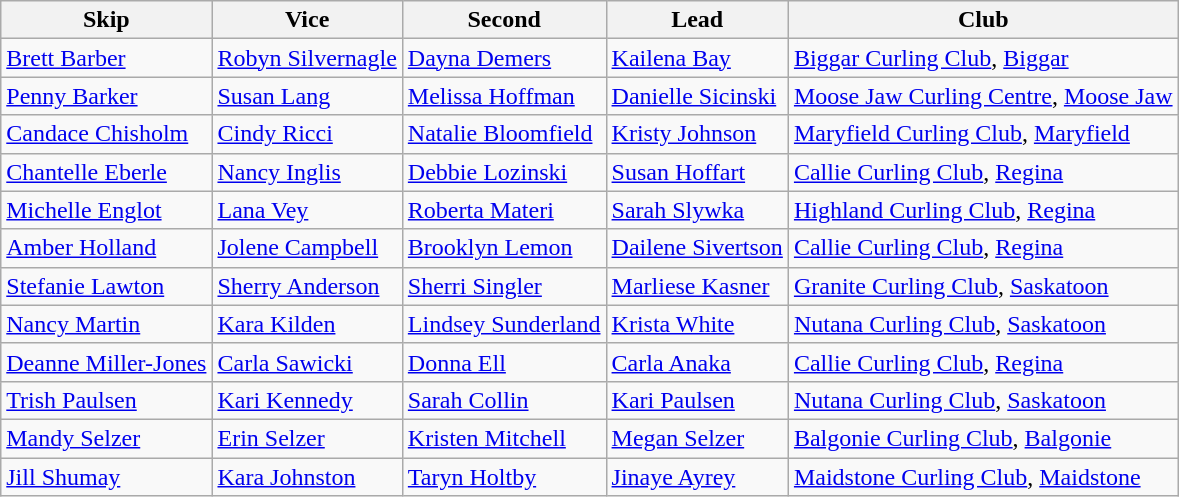<table class="wikitable" border="1">
<tr>
<th>Skip</th>
<th>Vice</th>
<th>Second</th>
<th>Lead</th>
<th>Club</th>
</tr>
<tr>
<td><a href='#'>Brett Barber</a></td>
<td><a href='#'>Robyn Silvernagle</a></td>
<td><a href='#'>Dayna Demers</a></td>
<td><a href='#'>Kailena Bay</a></td>
<td><a href='#'>Biggar Curling Club</a>, <a href='#'>Biggar</a></td>
</tr>
<tr>
<td><a href='#'>Penny Barker</a></td>
<td><a href='#'>Susan Lang</a></td>
<td><a href='#'>Melissa Hoffman</a></td>
<td><a href='#'>Danielle Sicinski</a></td>
<td><a href='#'>Moose Jaw Curling Centre</a>, <a href='#'>Moose Jaw</a></td>
</tr>
<tr>
<td><a href='#'>Candace Chisholm</a></td>
<td><a href='#'>Cindy Ricci</a></td>
<td><a href='#'>Natalie Bloomfield</a></td>
<td><a href='#'>Kristy Johnson</a></td>
<td><a href='#'>Maryfield Curling Club</a>, <a href='#'>Maryfield</a></td>
</tr>
<tr>
<td><a href='#'>Chantelle Eberle</a></td>
<td><a href='#'>Nancy Inglis</a></td>
<td><a href='#'>Debbie Lozinski</a></td>
<td><a href='#'>Susan Hoffart</a></td>
<td><a href='#'>Callie Curling Club</a>, <a href='#'>Regina</a></td>
</tr>
<tr>
<td><a href='#'>Michelle Englot</a></td>
<td><a href='#'>Lana Vey</a></td>
<td><a href='#'>Roberta Materi</a></td>
<td><a href='#'>Sarah Slywka</a></td>
<td><a href='#'>Highland Curling Club</a>, <a href='#'>Regina</a></td>
</tr>
<tr>
<td><a href='#'>Amber Holland</a></td>
<td><a href='#'>Jolene Campbell</a></td>
<td><a href='#'>Brooklyn Lemon</a></td>
<td><a href='#'>Dailene Sivertson</a></td>
<td><a href='#'>Callie Curling Club</a>, <a href='#'>Regina</a></td>
</tr>
<tr>
<td><a href='#'>Stefanie Lawton</a></td>
<td><a href='#'>Sherry Anderson</a></td>
<td><a href='#'>Sherri Singler</a></td>
<td><a href='#'>Marliese Kasner</a></td>
<td><a href='#'>Granite Curling Club</a>, <a href='#'>Saskatoon</a></td>
</tr>
<tr>
<td><a href='#'>Nancy Martin</a></td>
<td><a href='#'>Kara Kilden</a></td>
<td><a href='#'>Lindsey Sunderland</a></td>
<td><a href='#'>Krista White</a></td>
<td><a href='#'>Nutana Curling Club</a>, <a href='#'>Saskatoon</a></td>
</tr>
<tr>
<td><a href='#'>Deanne Miller-Jones</a></td>
<td><a href='#'>Carla Sawicki</a></td>
<td><a href='#'>Donna Ell</a></td>
<td><a href='#'>Carla Anaka</a></td>
<td><a href='#'>Callie Curling Club</a>, <a href='#'>Regina</a></td>
</tr>
<tr>
<td><a href='#'>Trish Paulsen</a></td>
<td><a href='#'>Kari Kennedy</a></td>
<td><a href='#'>Sarah Collin</a></td>
<td><a href='#'>Kari Paulsen</a></td>
<td><a href='#'>Nutana Curling Club</a>, <a href='#'>Saskatoon</a></td>
</tr>
<tr>
<td><a href='#'>Mandy Selzer</a></td>
<td><a href='#'>Erin Selzer</a></td>
<td><a href='#'>Kristen Mitchell</a></td>
<td><a href='#'>Megan Selzer</a></td>
<td><a href='#'>Balgonie Curling Club</a>, <a href='#'>Balgonie</a></td>
</tr>
<tr>
<td><a href='#'>Jill Shumay</a></td>
<td><a href='#'>Kara Johnston</a></td>
<td><a href='#'>Taryn Holtby</a></td>
<td><a href='#'>Jinaye Ayrey</a></td>
<td><a href='#'>Maidstone Curling Club</a>, <a href='#'>Maidstone</a></td>
</tr>
</table>
